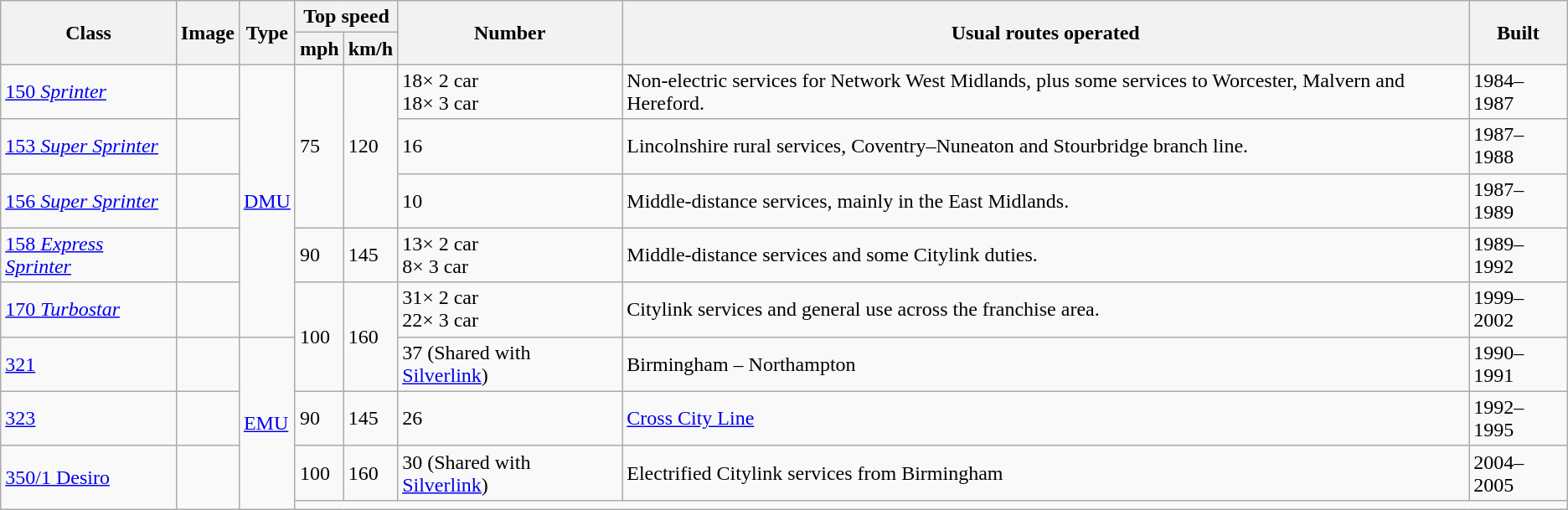<table class="wikitable">
<tr ---- bgcolor=#f9f9f9>
<th rowspan="2">Class</th>
<th rowspan="2">Image</th>
<th rowspan="2">Type</th>
<th colspan="2">Top speed</th>
<th rowspan="2">Number</th>
<th rowspan="2">Usual routes operated</th>
<th rowspan="2">Built</th>
</tr>
<tr ---- bgcolor=#f9f9f9>
<th>mph</th>
<th>km/h</th>
</tr>
<tr>
<td><a href='#'>150 <em>Sprinter</em></a></td>
<td></td>
<td rowspan="5"><a href='#'>DMU</a></td>
<td rowspan="3">75</td>
<td rowspan="3">120</td>
<td>18× 2 car<br>18× 3 car</td>
<td>Non-electric services for Network West Midlands, plus some services to Worcester, Malvern and Hereford.</td>
<td>1984–1987</td>
</tr>
<tr>
<td><a href='#'>153 <em>Super Sprinter</em></a></td>
<td></td>
<td>16</td>
<td>Lincolnshire rural services, Coventry–Nuneaton and Stourbridge branch line.</td>
<td>1987–1988</td>
</tr>
<tr>
<td><a href='#'>156 <em>Super Sprinter</em></a></td>
<td></td>
<td>10</td>
<td>Middle-distance services, mainly in the East Midlands.</td>
<td>1987–1989</td>
</tr>
<tr>
<td><a href='#'>158 <em>Express Sprinter</em></a></td>
<td></td>
<td>90</td>
<td>145</td>
<td>13× 2 car<br>8× 3 car</td>
<td>Middle-distance services and some Citylink duties.</td>
<td>1989–1992</td>
</tr>
<tr>
<td><a href='#'>170 <em>Turbostar</em></a></td>
<td></td>
<td rowspan="2">100</td>
<td rowspan="2">160</td>
<td>31× 2 car<br>22× 3 car</td>
<td>Citylink services and general use across the franchise area.</td>
<td>1999–2002</td>
</tr>
<tr>
<td><a href='#'>321</a></td>
<td></td>
<td rowspan="4"><a href='#'>EMU</a></td>
<td>37 (Shared with <a href='#'>Silverlink</a>)</td>
<td>Birmingham – Northampton</td>
<td>1990–1991</td>
</tr>
<tr>
<td><a href='#'>323</a></td>
<td></td>
<td>90</td>
<td>145</td>
<td>26</td>
<td><a href='#'>Cross City Line</a></td>
<td>1992–1995</td>
</tr>
<tr>
<td rowspan="2"><a href='#'>350/1 Desiro</a></td>
<td rowspan="2"></td>
<td>100</td>
<td>160</td>
<td>30 (Shared with <a href='#'>Silverlink</a>)</td>
<td>Electrified Citylink services from Birmingham</td>
<td>2004–2005</td>
</tr>
<tr>
<td colspan="5"></td>
</tr>
</table>
